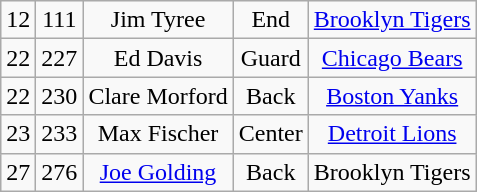<table class="wikitable" style="text-align:center">
<tr>
<td>12</td>
<td>111</td>
<td>Jim Tyree</td>
<td>End</td>
<td><a href='#'>Brooklyn Tigers</a></td>
</tr>
<tr>
<td>22</td>
<td>227</td>
<td>Ed Davis</td>
<td>Guard</td>
<td><a href='#'>Chicago Bears</a></td>
</tr>
<tr>
<td>22</td>
<td>230</td>
<td>Clare Morford</td>
<td>Back</td>
<td><a href='#'>Boston Yanks</a></td>
</tr>
<tr>
<td>23</td>
<td>233</td>
<td>Max Fischer</td>
<td>Center</td>
<td><a href='#'>Detroit Lions</a></td>
</tr>
<tr>
<td>27</td>
<td>276</td>
<td><a href='#'>Joe Golding</a></td>
<td>Back</td>
<td>Brooklyn Tigers</td>
</tr>
</table>
